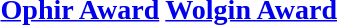<table>
<tr valign="top">
<td><br><h3><a href='#'>Ophir Award</a></h3></td>
<td><br><h3><a href='#'>Wolgin Award</a></h3></td>
</tr>
</table>
